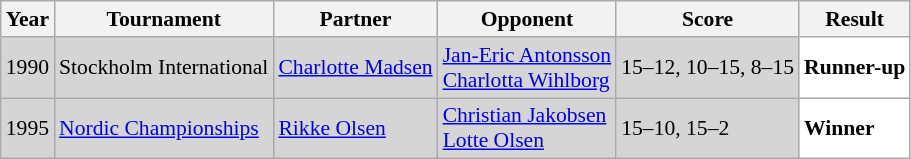<table class="sortable wikitable" style="font-size: 90%;">
<tr>
<th>Year</th>
<th>Tournament</th>
<th>Partner</th>
<th>Opponent</th>
<th>Score</th>
<th>Result</th>
</tr>
<tr style="background:#D5D5D5">
<td align="center">1990</td>
<td align="left">Stockholm International</td>
<td align="left"> <a href='#'>Charlotte Madsen</a></td>
<td align="left"> <a href='#'>Jan-Eric Antonsson</a><br> <a href='#'>Charlotta Wihlborg</a></td>
<td align="left">15–12, 10–15, 8–15</td>
<td style="text-align:left; background:white"> <strong>Runner-up</strong></td>
</tr>
<tr style="background:#D5D5D5">
<td align="center">1995</td>
<td><a href='#'>Nordic Championships</a></td>
<td> <a href='#'>Rikke Olsen</a></td>
<td> <a href='#'>Christian Jakobsen</a><br> <a href='#'>Lotte Olsen</a></td>
<td>15–10, 15–2</td>
<td style="text-align:left; background:white"> <strong>Winner</strong></td>
</tr>
</table>
